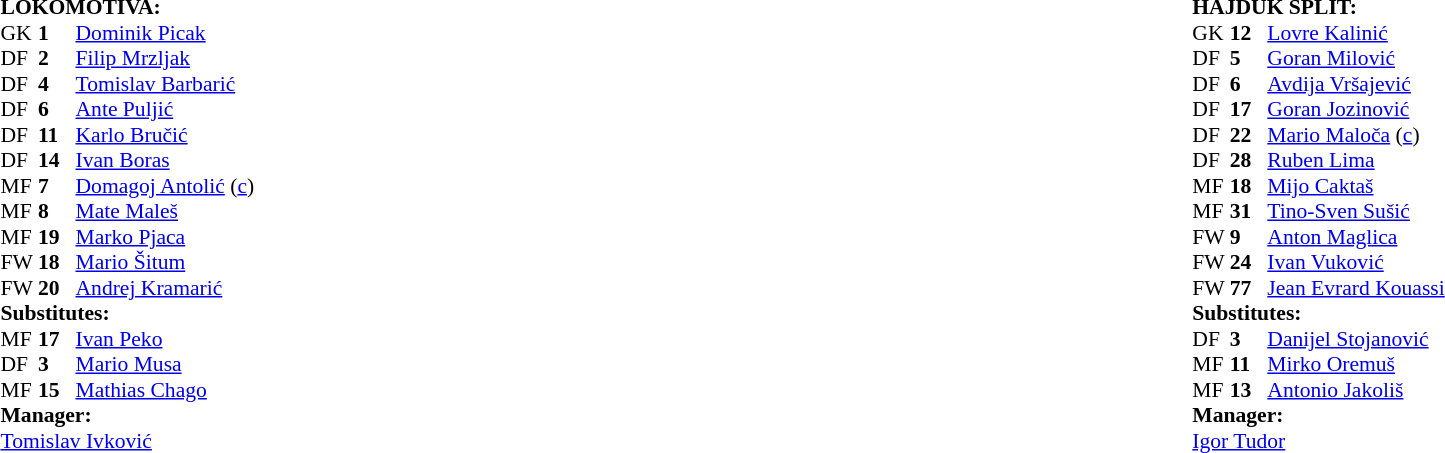<table width="100%">
<tr>
<td valign="top" width="40%"><br><table style="font-size: 90%" cellspacing="0" cellpadding="0">
<tr>
<td colspan="4"><strong>LOKOMOTIVA:</strong></td>
</tr>
<tr>
<th width="25"></th>
<th width="25"></th>
<th width="145"></th>
<th width="35"></th>
</tr>
<tr>
<td>GK</td>
<td><strong>1</strong></td>
<td> <a href='#'>Dominik Picak</a></td>
</tr>
<tr>
<td>DF</td>
<td><strong>2</strong></td>
<td> <a href='#'>Filip Mrzljak</a></td>
<td></td>
<td></td>
</tr>
<tr>
<td>DF</td>
<td><strong>4</strong></td>
<td> <a href='#'>Tomislav Barbarić</a></td>
</tr>
<tr>
<td>DF</td>
<td><strong>6</strong></td>
<td> <a href='#'>Ante Puljić</a></td>
<td></td>
</tr>
<tr>
<td>DF</td>
<td><strong>11</strong></td>
<td> <a href='#'>Karlo Bručić</a></td>
</tr>
<tr>
<td>DF</td>
<td><strong>14</strong></td>
<td> <a href='#'>Ivan Boras</a></td>
<td></td>
</tr>
<tr>
<td>MF</td>
<td><strong>7</strong></td>
<td> <a href='#'>Domagoj Antolić</a> (<a href='#'>c</a>)</td>
</tr>
<tr>
<td>MF</td>
<td><strong>8</strong></td>
<td> <a href='#'>Mate Maleš</a></td>
<td></td>
<td></td>
</tr>
<tr>
<td>MF</td>
<td><strong>19</strong></td>
<td> <a href='#'>Marko Pjaca</a></td>
</tr>
<tr>
<td>FW</td>
<td><strong>18</strong></td>
<td> <a href='#'>Mario Šitum</a></td>
<td></td>
<td></td>
</tr>
<tr>
<td>FW</td>
<td><strong>20</strong></td>
<td> <a href='#'>Andrej Kramarić</a></td>
</tr>
<tr>
<td colspan=3><strong>Substitutes:</strong></td>
</tr>
<tr>
<td>MF</td>
<td><strong>17</strong></td>
<td> <a href='#'>Ivan Peko</a></td>
<td></td>
<td></td>
</tr>
<tr>
<td>DF</td>
<td><strong>3</strong></td>
<td> <a href='#'>Mario Musa</a></td>
<td></td>
<td></td>
</tr>
<tr>
<td>MF</td>
<td><strong>15</strong></td>
<td> <a href='#'>Mathias Chago</a></td>
<td></td>
<td></td>
</tr>
<tr>
<td colspan=3><strong>Manager:</strong></td>
</tr>
<tr>
<td colspan="3"> <a href='#'>Tomislav Ivković</a></td>
</tr>
</table>
</td>
<td valign="top" width="50%"><br><table style="font-size: 90%" cellspacing="0" cellpadding="0" align="center">
<tr>
<td colspan="4"><strong>HAJDUK SPLIT:</strong></td>
</tr>
<tr>
<th width="25"></th>
<th width="25"></th>
<th width="145"></th>
<th width="35"></th>
</tr>
<tr>
<td>GK</td>
<td><strong>12</strong></td>
<td> <a href='#'>Lovre Kalinić</a></td>
</tr>
<tr>
<td>DF</td>
<td><strong>5</strong></td>
<td> <a href='#'>Goran Milović</a></td>
</tr>
<tr>
<td>DF</td>
<td><strong>6</strong></td>
<td> <a href='#'>Avdija Vršajević</a></td>
<td></td>
<td></td>
</tr>
<tr>
<td>DF</td>
<td><strong>17</strong></td>
<td> <a href='#'>Goran Jozinović</a></td>
<td></td>
</tr>
<tr>
<td>DF</td>
<td><strong>22</strong></td>
<td> <a href='#'>Mario Maloča</a> (<a href='#'>c</a>)</td>
</tr>
<tr>
<td>DF</td>
<td><strong>28</strong></td>
<td> <a href='#'>Ruben Lima</a></td>
</tr>
<tr>
<td>MF</td>
<td><strong>18</strong></td>
<td> <a href='#'>Mijo Caktaš</a></td>
<td></td>
</tr>
<tr>
<td>MF</td>
<td><strong>31</strong></td>
<td> <a href='#'>Tino-Sven Sušić</a></td>
<td></td>
</tr>
<tr>
<td>FW</td>
<td><strong>9</strong></td>
<td> <a href='#'>Anton Maglica</a></td>
<td></td>
<td></td>
</tr>
<tr>
<td>FW</td>
<td><strong>24</strong></td>
<td> <a href='#'>Ivan Vuković</a></td>
<td></td>
<td></td>
</tr>
<tr>
<td>FW</td>
<td><strong>77</strong></td>
<td> <a href='#'>Jean Evrard Kouassi</a></td>
</tr>
<tr>
<td colspan=3><strong>Substitutes:</strong></td>
</tr>
<tr>
<td>DF</td>
<td><strong>3</strong></td>
<td> <a href='#'>Danijel Stojanović</a></td>
<td></td>
<td></td>
</tr>
<tr>
<td>MF</td>
<td><strong>11</strong></td>
<td> <a href='#'>Mirko Oremuš</a></td>
<td></td>
<td></td>
</tr>
<tr>
<td>MF</td>
<td><strong>13</strong></td>
<td> <a href='#'>Antonio Jakoliš</a></td>
<td></td>
<td></td>
</tr>
<tr>
<td colspan=3><strong>Manager:</strong></td>
</tr>
<tr>
<td colspan="3"> <a href='#'>Igor Tudor</a></td>
</tr>
</table>
</td>
</tr>
</table>
